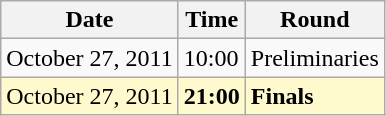<table class="wikitable">
<tr>
<th>Date</th>
<th>Time</th>
<th>Round</th>
</tr>
<tr>
<td>October 27, 2011</td>
<td>10:00</td>
<td>Preliminaries</td>
</tr>
<tr style=background:lemonchiffon>
<td>October 27, 2011</td>
<td><strong>21:00</strong></td>
<td><strong>Finals</strong></td>
</tr>
</table>
